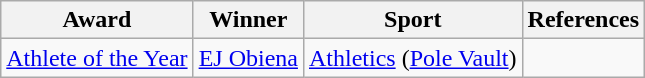<table class="wikitable">
<tr>
<th>Award</th>
<th>Winner</th>
<th>Sport</th>
<th>References</th>
</tr>
<tr>
<td><a href='#'>Athlete of the Year</a></td>
<td><a href='#'>EJ Obiena</a></td>
<td><a href='#'>Athletics</a> (<a href='#'>Pole Vault</a>)</td>
<td></td>
</tr>
</table>
